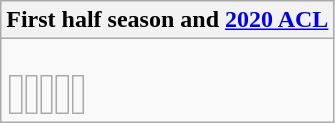<table class="wikitable">
<tr>
<th>First half season and <a href='#'>2020 ACL</a></th>
</tr>
<tr>
<td><br><table>
<tr>
<td></td>
<td></td>
<td></td>
<td></td>
<td><br></td>
</tr>
</table>
</td>
</tr>
</table>
